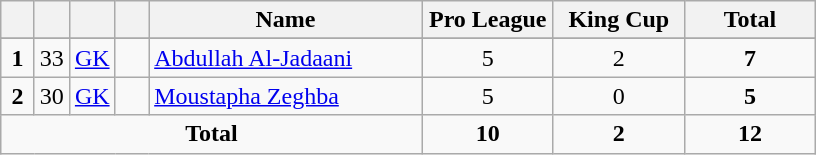<table class="wikitable" style="text-align:center">
<tr>
<th width=15></th>
<th width=15></th>
<th width=15></th>
<th width=15></th>
<th width=175>Name</th>
<th width=80>Pro League</th>
<th width=80>King Cup</th>
<th width=80>Total</th>
</tr>
<tr>
</tr>
<tr>
<td><strong>1</strong></td>
<td>33</td>
<td><a href='#'>GK</a></td>
<td></td>
<td align=left><a href='#'>Abdullah Al-Jadaani</a></td>
<td>5</td>
<td>2</td>
<td><strong>7</strong></td>
</tr>
<tr>
<td><strong>2</strong></td>
<td>30</td>
<td><a href='#'>GK</a></td>
<td></td>
<td align=left><a href='#'>Moustapha Zeghba</a></td>
<td>5</td>
<td>0</td>
<td><strong>5</strong></td>
</tr>
<tr>
<td colspan=5><strong>Total</strong></td>
<td><strong>10</strong></td>
<td><strong>2</strong></td>
<td><strong>12</strong></td>
</tr>
</table>
